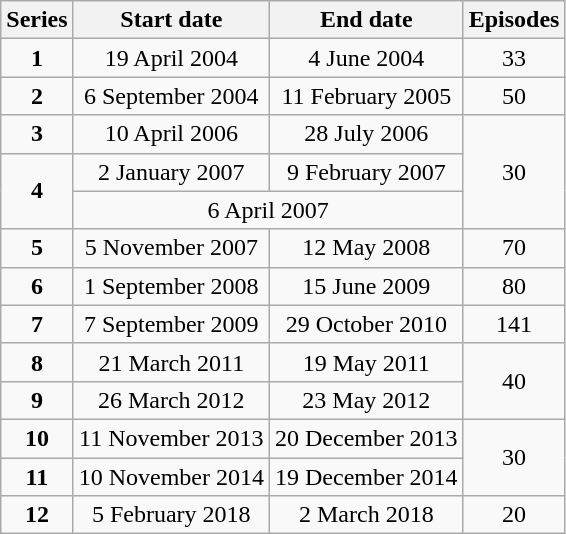<table class="wikitable" style="text-align: center;">
<tr>
<th>Series</th>
<th>Start date</th>
<th>End date</th>
<th>Episodes</th>
</tr>
<tr>
<td><strong>1</strong></td>
<td>19 April 2004</td>
<td>4 June 2004</td>
<td>33</td>
</tr>
<tr>
<td><strong>2</strong></td>
<td>6 September 2004</td>
<td>11 February 2005</td>
<td>50</td>
</tr>
<tr>
<td><strong>3</strong></td>
<td>10 April 2006</td>
<td>28 July 2006</td>
<td rowspan="3">30</td>
</tr>
<tr>
<td rowspan="2"><strong>4</strong></td>
<td>2 January 2007</td>
<td>9 February 2007</td>
</tr>
<tr>
<td colspan="2">6 April 2007</td>
</tr>
<tr>
<td><strong>5</strong></td>
<td>5 November 2007</td>
<td>12 May 2008</td>
<td>70</td>
</tr>
<tr>
<td><strong>6</strong></td>
<td>1 September 2008</td>
<td>15 June 2009</td>
<td>80</td>
</tr>
<tr>
<td><strong>7</strong></td>
<td>7 September 2009</td>
<td>29 October 2010</td>
<td>141</td>
</tr>
<tr>
<td><strong>8</strong></td>
<td>21 March 2011</td>
<td>19 May 2011</td>
<td rowspan="2">40</td>
</tr>
<tr>
<td><strong>9</strong></td>
<td>26 March 2012</td>
<td>23 May 2012</td>
</tr>
<tr>
<td><strong>10</strong></td>
<td>11 November 2013</td>
<td>20 December 2013</td>
<td rowspan="2">30</td>
</tr>
<tr>
<td><strong>11</strong></td>
<td>10 November 2014</td>
<td>19 December 2014</td>
</tr>
<tr>
<td><strong>12</strong></td>
<td>5 February 2018</td>
<td>2 March 2018</td>
<td>20</td>
</tr>
</table>
